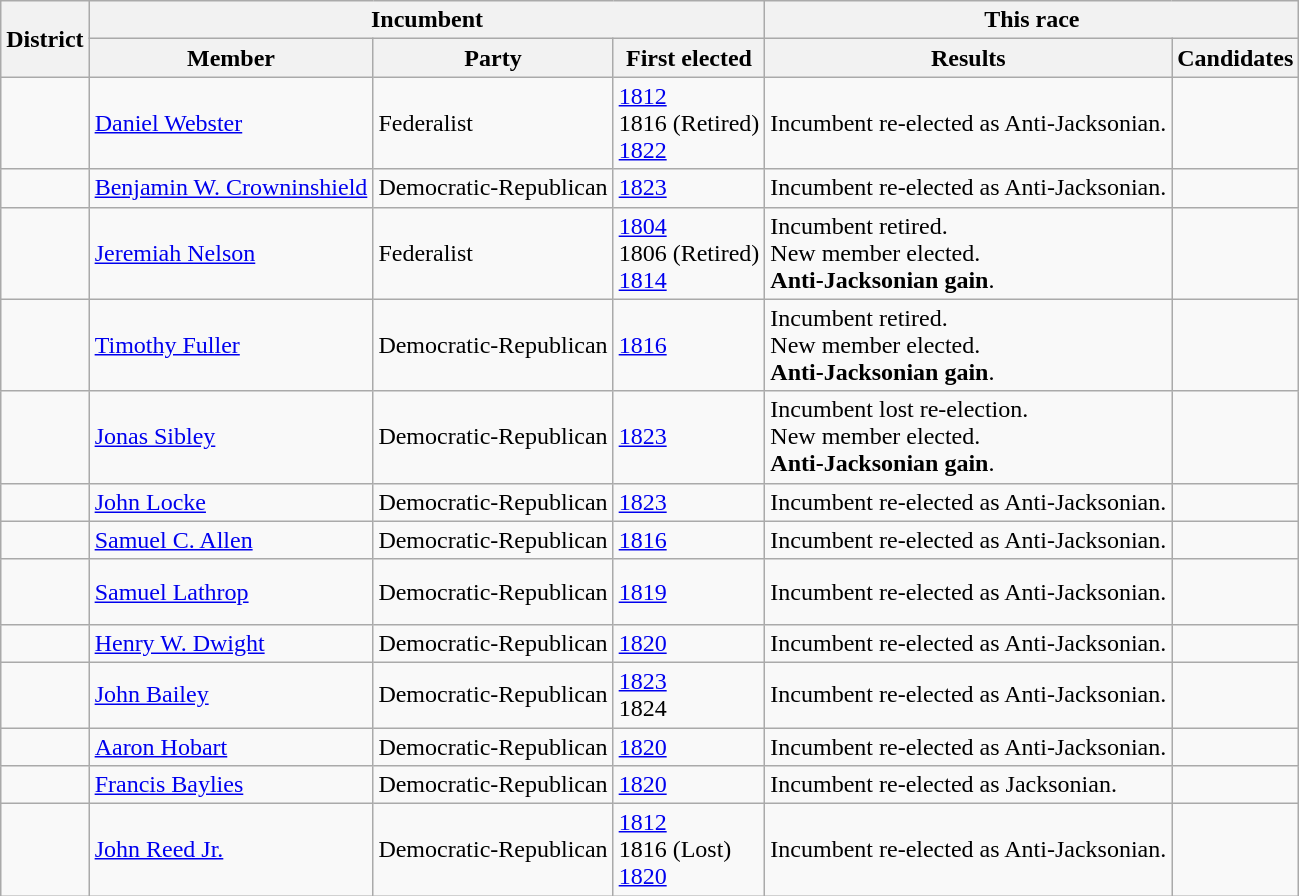<table class=wikitable>
<tr>
<th rowspan=2>District</th>
<th colspan=3>Incumbent</th>
<th colspan=2>This race</th>
</tr>
<tr>
<th>Member</th>
<th>Party</th>
<th>First elected</th>
<th>Results</th>
<th>Candidates</th>
</tr>
<tr>
<td><br></td>
<td><a href='#'>Daniel Webster</a></td>
<td>Federalist</td>
<td><a href='#'>1812</a><br>1816 (Retired)<br><a href='#'>1822</a></td>
<td>Incumbent re-elected as Anti-Jacksonian.</td>
<td nowrap></td>
</tr>
<tr>
<td><br></td>
<td><a href='#'>Benjamin W. Crowninshield</a></td>
<td>Democratic-Republican</td>
<td><a href='#'>1823</a></td>
<td>Incumbent re-elected as Anti-Jacksonian.</td>
<td nowrap></td>
</tr>
<tr>
<td><br></td>
<td><a href='#'>Jeremiah Nelson</a></td>
<td>Federalist</td>
<td><a href='#'>1804</a><br>1806 (Retired)<br><a href='#'>1814</a></td>
<td>Incumbent retired.<br>New member elected.<br><strong>Anti-Jacksonian gain</strong>.</td>
<td nowrap><strong></strong> <br><strong></strong> </td>
</tr>
<tr>
<td><br></td>
<td><a href='#'>Timothy Fuller</a></td>
<td>Democratic-Republican</td>
<td><a href='#'>1816</a></td>
<td>Incumbent retired.<br>New member elected.<br><strong>Anti-Jacksonian gain</strong>.</td>
<td nowrap></td>
</tr>
<tr>
<td><br></td>
<td><a href='#'>Jonas Sibley</a></td>
<td>Democratic-Republican</td>
<td><a href='#'>1823</a></td>
<td>Incumbent lost re-election.<br>New member elected.<br><strong>Anti-Jacksonian gain</strong>.</td>
<td nowrap><strong></strong> <br><strong></strong> <br><strong></strong> <br><strong></strong> </td>
</tr>
<tr>
<td><br></td>
<td><a href='#'>John Locke</a></td>
<td>Democratic-Republican</td>
<td><a href='#'>1823</a></td>
<td>Incumbent re-elected as Anti-Jacksonian.</td>
<td nowrap></td>
</tr>
<tr>
<td><br></td>
<td><a href='#'>Samuel C. Allen</a></td>
<td>Democratic-Republican</td>
<td><a href='#'>1816</a></td>
<td>Incumbent re-elected as Anti-Jacksonian.</td>
<td nowrap><strong></strong> <br><strong></strong> </td>
</tr>
<tr>
<td><br></td>
<td><a href='#'>Samuel Lathrop</a></td>
<td>Democratic-Republican</td>
<td><a href='#'>1819</a></td>
<td>Incumbent re-elected as Anti-Jacksonian.</td>
<td nowrap><strong></strong> <br><strong></strong> <br><strong></strong> </td>
</tr>
<tr>
<td><br></td>
<td><a href='#'>Henry W. Dwight</a></td>
<td>Democratic-Republican</td>
<td><a href='#'>1820</a></td>
<td>Incumbent re-elected as Anti-Jacksonian.</td>
<td nowrap></td>
</tr>
<tr>
<td><br></td>
<td><a href='#'>John Bailey</a></td>
<td>Democratic-Republican</td>
<td><a href='#'>1823 </a><br>1824 </td>
<td>Incumbent re-elected as Anti-Jacksonian.</td>
<td nowrap><strong></strong> <br><strong></strong> </td>
</tr>
<tr>
<td><br></td>
<td><a href='#'>Aaron Hobart</a></td>
<td>Democratic-Republican</td>
<td><a href='#'>1820</a></td>
<td>Incumbent re-elected as Anti-Jacksonian.</td>
<td nowrap></td>
</tr>
<tr>
<td><br></td>
<td><a href='#'>Francis Baylies</a></td>
<td>Democratic-Republican</td>
<td><a href='#'>1820</a></td>
<td>Incumbent re-elected as Jacksonian.</td>
<td nowrap><strong></strong> <br><strong></strong> </td>
</tr>
<tr>
<td><br></td>
<td><a href='#'>John Reed Jr.</a></td>
<td>Democratic-Republican</td>
<td><a href='#'>1812</a><br>1816 (Lost)<br><a href='#'>1820</a></td>
<td>Incumbent re-elected as Anti-Jacksonian.</td>
<td nowrap></td>
</tr>
</table>
